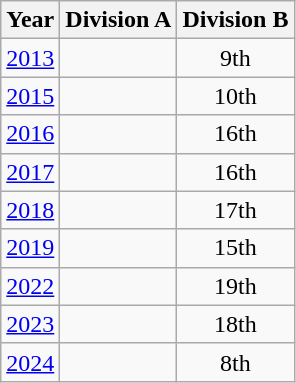<table class="wikitable" style="text-align:center">
<tr>
<th>Year</th>
<th>Division A</th>
<th>Division B</th>
</tr>
<tr>
<td><a href='#'>2013</a></td>
<td></td>
<td>9th</td>
</tr>
<tr>
<td><a href='#'>2015</a></td>
<td></td>
<td>10th</td>
</tr>
<tr>
<td><a href='#'>2016</a></td>
<td></td>
<td>16th</td>
</tr>
<tr>
<td><a href='#'>2017</a></td>
<td></td>
<td>16th</td>
</tr>
<tr>
<td><a href='#'>2018</a></td>
<td></td>
<td>17th</td>
</tr>
<tr>
<td><a href='#'>2019</a></td>
<td></td>
<td>15th</td>
</tr>
<tr>
<td><a href='#'>2022</a></td>
<td></td>
<td>19th</td>
</tr>
<tr>
<td><a href='#'>2023</a></td>
<td></td>
<td>18th</td>
</tr>
<tr>
<td><a href='#'>2024</a></td>
<td></td>
<td>8th</td>
</tr>
</table>
